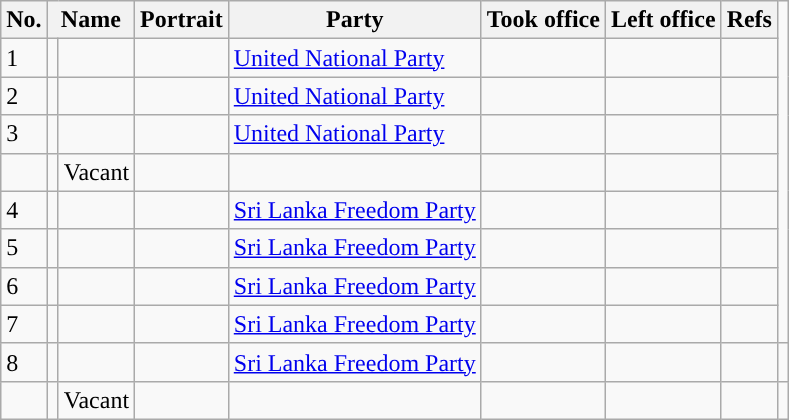<table class="wikitable plainrowheaders sortable" style="font-size:100%; text-align:left;">
<tr>
<th>No.</th>
<th colspan="2">Name</th>
<th class=unsortable>Portrait</th>
<th>Party</th>
<th>Took office</th>
<th>Left office</th>
<th class=unsortable>Refs</th>
</tr>
<tr>
<td>1</td>
<td !align="center" style="background:"></td>
<td></td>
<td></td>
<td><a href='#'>United National Party</a></td>
<td align=center></td>
<td align=center></td>
<td align=center></td>
</tr>
<tr>
<td>2</td>
<td !align="center" style="background:"></td>
<td></td>
<td></td>
<td><a href='#'>United National Party</a></td>
<td align=center></td>
<td align=center></td>
<td align=center></td>
</tr>
<tr>
<td>3</td>
<td !align="center" style="background:"></td>
<td></td>
<td></td>
<td><a href='#'>United National Party</a></td>
<td align=center></td>
<td align=center></td>
<td align=center></td>
</tr>
<tr>
<td></td>
<td></td>
<td>Vacant</td>
<td></td>
<td></td>
<td align=center></td>
<td align=center></td>
<td align=center></td>
</tr>
<tr>
<td>4</td>
<td !align="center" style="background:"></td>
<td></td>
<td></td>
<td><a href='#'>Sri Lanka Freedom Party</a></td>
<td align=center></td>
<td align=center></td>
<td align=center></td>
</tr>
<tr>
<td>5</td>
<td !align="center" style="background:"></td>
<td></td>
<td></td>
<td><a href='#'>Sri Lanka Freedom Party</a></td>
<td align=center></td>
<td align=center></td>
<td align=center></td>
</tr>
<tr>
<td>6</td>
<td !align="center" style="background:"></td>
<td></td>
<td></td>
<td><a href='#'>Sri Lanka Freedom Party</a></td>
<td align=center></td>
<td align=center></td>
<td align=center></td>
</tr>
<tr>
<td>7</td>
<td !align="center" style="background:"></td>
<td></td>
<td></td>
<td><a href='#'>Sri Lanka Freedom Party</a></td>
<td align=center></td>
<td align=center></td>
<td align=center></td>
</tr>
<tr>
<td>8</td>
<td !align="center" style="background:"></td>
<td></td>
<td></td>
<td><a href='#'>Sri Lanka Freedom Party</a></td>
<td align=center></td>
<td></td>
<td></td>
<td align=center></td>
</tr>
<tr>
<td></td>
<td></td>
<td>Vacant</td>
<td></td>
<td></td>
<td align=center></td>
<td align=center></td>
<td align=center></td>
</tr>
</table>
